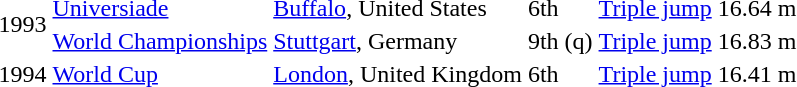<table>
<tr>
<td rowspan=2>1993</td>
<td><a href='#'>Universiade</a></td>
<td><a href='#'>Buffalo</a>, United States</td>
<td>6th</td>
<td><a href='#'>Triple jump</a></td>
<td>16.64 m</td>
</tr>
<tr>
<td><a href='#'>World Championships</a></td>
<td><a href='#'>Stuttgart</a>, Germany</td>
<td>9th (q)</td>
<td><a href='#'>Triple jump</a></td>
<td>16.83 m</td>
</tr>
<tr>
<td>1994</td>
<td><a href='#'>World Cup</a></td>
<td><a href='#'>London</a>, United Kingdom</td>
<td>6th</td>
<td><a href='#'>Triple jump</a></td>
<td>16.41 m </td>
</tr>
</table>
